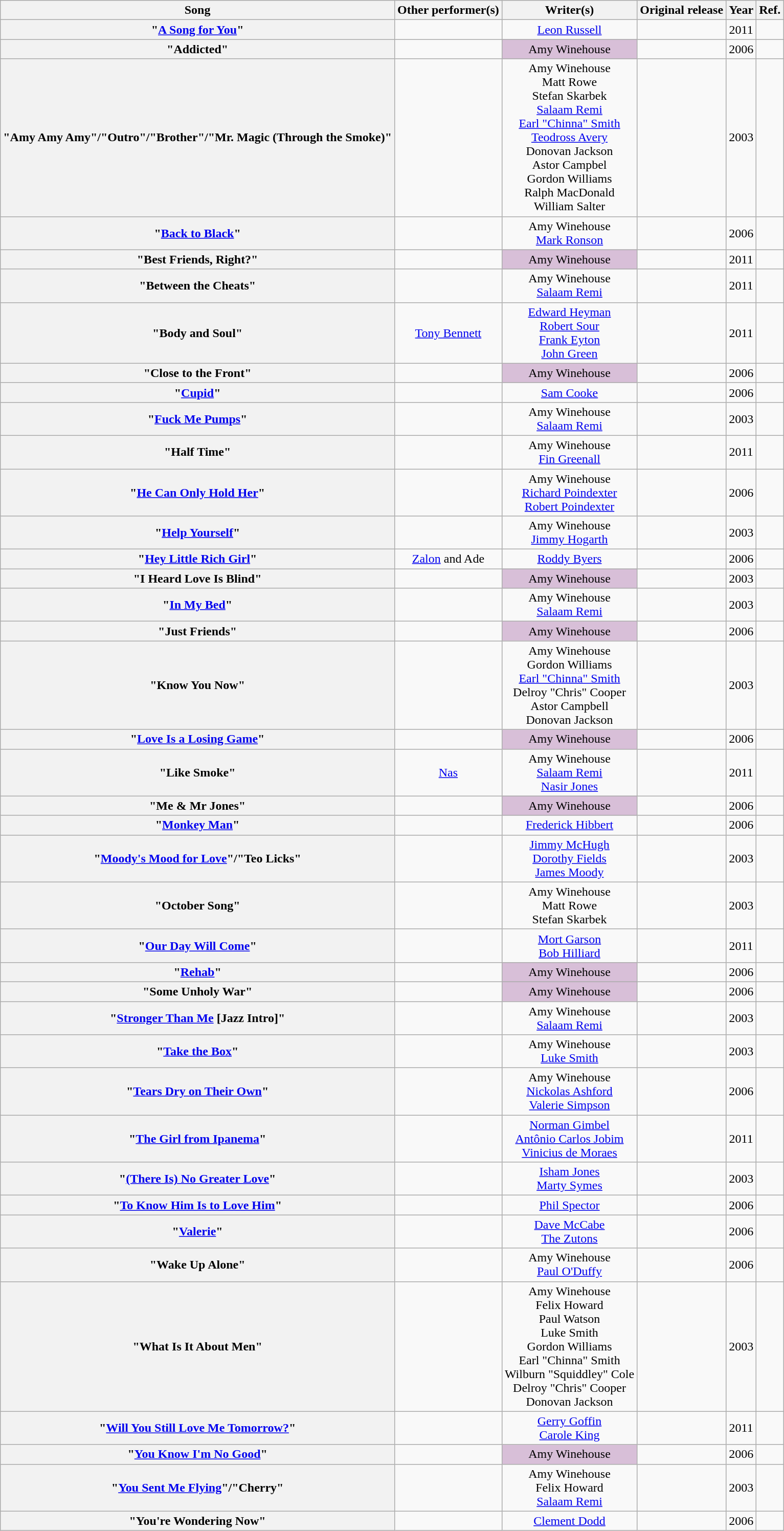<table class="wikitable sortable plainrowheaders" style="text-align:center;">
<tr>
<th scope="col">Song</th>
<th scope="col">Other performer(s)</th>
<th scope="col" class="unsortable">Writer(s)</th>
<th scope="col">Original release</th>
<th scope="col">Year</th>
<th scope="col" class="unsortable">Ref.</th>
</tr>
<tr>
<th scope=row>"<a href='#'>A Song for You</a>"</th>
<td></td>
<td><a href='#'>Leon Russell</a></td>
<td></td>
<td>2011</td>
<td></td>
</tr>
<tr>
<th scope=row>"Addicted"</th>
<td></td>
<td style="background-color:#D8BFD8">Amy Winehouse </td>
<td></td>
<td>2006</td>
<td></td>
</tr>
<tr>
<th scope=row>"Amy Amy Amy"/"Outro"/"Brother"/"Mr. Magic (Through the Smoke)"</th>
<td></td>
<td>Amy Winehouse<br>Matt Rowe<br>Stefan Skarbek<br><a href='#'>Salaam Remi</a><br><a href='#'>Earl "Chinna" Smith</a><br><a href='#'>Teodross Avery</a><br>Donovan Jackson<br>Astor Campbel<br>Gordon Williams<br>Ralph MacDonald<br>William Salter</td>
<td></td>
<td>2003</td>
<td></td>
</tr>
<tr>
<th scope=row>"<a href='#'>Back to Black</a>"</th>
<td></td>
<td>Amy Winehouse<br><a href='#'>Mark Ronson</a></td>
<td></td>
<td>2006</td>
<td></td>
</tr>
<tr>
<th scope=row>"Best Friends, Right?"</th>
<td></td>
<td style="background-color:#D8BFD8">Amy Winehouse </td>
<td></td>
<td>2011</td>
<td></td>
</tr>
<tr>
<th scope=row>"Between the Cheats"</th>
<td></td>
<td>Amy Winehouse<br><a href='#'>Salaam Remi</a></td>
<td></td>
<td>2011</td>
<td></td>
</tr>
<tr>
<th scope=row>"Body and Soul"</th>
<td><a href='#'>Tony Bennett</a></td>
<td><a href='#'>Edward Heyman</a><br><a href='#'>Robert Sour</a><br><a href='#'>Frank Eyton</a><br><a href='#'>John Green</a></td>
<td></td>
<td>2011</td>
<td></td>
</tr>
<tr>
<th scope=row>"Close to the Front"</th>
<td></td>
<td style="background-color:#D8BFD8">Amy Winehouse </td>
<td></td>
<td>2006</td>
<td></td>
</tr>
<tr>
<th scope=row>"<a href='#'>Cupid</a>"</th>
<td></td>
<td><a href='#'>Sam Cooke</a></td>
<td></td>
<td>2006</td>
<td></td>
</tr>
<tr>
<th scope=row>"<a href='#'>Fuck Me Pumps</a>"</th>
<td></td>
<td>Amy Winehouse<br><a href='#'>Salaam Remi</a></td>
<td></td>
<td>2003</td>
<td></td>
</tr>
<tr>
<th scope=row>"Half Time"</th>
<td></td>
<td>Amy Winehouse<br><a href='#'>Fin Greenall</a></td>
<td></td>
<td>2011</td>
<td></td>
</tr>
<tr>
<th scope=row>"<a href='#'>He Can Only Hold Her</a>"</th>
<td></td>
<td>Amy Winehouse<br><a href='#'>Richard Poindexter</a><br><a href='#'>Robert Poindexter</a></td>
<td></td>
<td>2006</td>
<td></td>
</tr>
<tr>
<th scope=row>"<a href='#'>Help Yourself</a>"</th>
<td></td>
<td>Amy Winehouse<br><a href='#'>Jimmy Hogarth</a></td>
<td></td>
<td>2003</td>
<td></td>
</tr>
<tr>
<th scope=row>"<a href='#'>Hey Little Rich Girl</a>"</th>
<td><a href='#'>Zalon</a> and Ade</td>
<td><a href='#'>Roddy Byers</a></td>
<td></td>
<td>2006</td>
<td></td>
</tr>
<tr>
<th scope=row>"I Heard Love Is Blind"</th>
<td></td>
<td style="background-color:#D8BFD8">Amy Winehouse </td>
<td></td>
<td>2003</td>
<td></td>
</tr>
<tr>
<th scope=row>"<a href='#'>In My Bed</a>"</th>
<td></td>
<td>Amy Winehouse<br><a href='#'>Salaam Remi</a></td>
<td></td>
<td>2003</td>
<td></td>
</tr>
<tr>
<th scope=row>"Just Friends"</th>
<td></td>
<td style="background-color:#D8BFD8">Amy Winehouse </td>
<td></td>
<td>2006</td>
<td></td>
</tr>
<tr>
<th scope=row>"Know You Now"</th>
<td></td>
<td>Amy Winehouse<br>Gordon Williams<br><a href='#'>Earl "Chinna" Smith</a><br>Delroy "Chris" Cooper<br>Astor Campbell<br>Donovan Jackson</td>
<td></td>
<td>2003</td>
<td></td>
</tr>
<tr>
<th scope=row>"<a href='#'>Love Is a Losing Game</a>"</th>
<td></td>
<td style="background-color:#D8BFD8">Amy Winehouse </td>
<td></td>
<td>2006</td>
<td></td>
</tr>
<tr>
<th scope=row>"Like Smoke"</th>
<td><a href='#'>Nas</a></td>
<td>Amy Winehouse<br><a href='#'>Salaam Remi</a><br><a href='#'>Nasir Jones</a></td>
<td></td>
<td>2011</td>
<td></td>
</tr>
<tr>
<th scope=row>"Me & Mr Jones"</th>
<td></td>
<td style="background-color:#D8BFD8">Amy Winehouse </td>
<td></td>
<td>2006</td>
<td></td>
</tr>
<tr>
<th scope=row>"<a href='#'>Monkey Man</a>"</th>
<td></td>
<td><a href='#'>Frederick Hibbert</a></td>
<td></td>
<td>2006</td>
<td></td>
</tr>
<tr>
<th scope=row>"<a href='#'>Moody's Mood for Love</a>"/"Teo Licks"</th>
<td></td>
<td><a href='#'>Jimmy McHugh</a><br><a href='#'>Dorothy Fields</a><br><a href='#'>James Moody</a></td>
<td></td>
<td>2003</td>
<td></td>
</tr>
<tr>
<th scope=row>"October Song"</th>
<td></td>
<td>Amy Winehouse<br>Matt Rowe<br>Stefan Skarbek</td>
<td></td>
<td>2003</td>
<td></td>
</tr>
<tr>
<th scope=row>"<a href='#'>Our Day Will Come</a>"</th>
<td></td>
<td><a href='#'>Mort Garson</a><br><a href='#'>Bob Hilliard</a></td>
<td></td>
<td>2011</td>
<td></td>
</tr>
<tr>
<th scope=row>"<a href='#'>Rehab</a>"</th>
<td></td>
<td style="background-color:#D8BFD8">Amy Winehouse </td>
<td></td>
<td>2006</td>
<td></td>
</tr>
<tr>
<th scope=row>"Some Unholy War"</th>
<td></td>
<td style="background-color:#D8BFD8">Amy Winehouse </td>
<td></td>
<td>2006</td>
<td></td>
</tr>
<tr>
<th scope=row>"<a href='#'>Stronger Than Me</a> [Jazz Intro]"</th>
<td></td>
<td>Amy Winehouse<br><a href='#'>Salaam Remi</a></td>
<td></td>
<td>2003</td>
<td></td>
</tr>
<tr>
<th scope=row>"<a href='#'>Take the Box</a>"</th>
<td></td>
<td>Amy Winehouse<br><a href='#'>Luke Smith</a></td>
<td></td>
<td>2003</td>
<td></td>
</tr>
<tr>
<th scope=row>"<a href='#'>Tears Dry on Their Own</a>"</th>
<td></td>
<td>Amy Winehouse<br><a href='#'>Nickolas Ashford</a><br><a href='#'>Valerie Simpson</a></td>
<td></td>
<td>2006</td>
<td></td>
</tr>
<tr>
<th scope=row>"<a href='#'>The Girl from Ipanema</a>"</th>
<td></td>
<td><a href='#'>Norman Gimbel</a><br><a href='#'>Antônio Carlos Jobim</a><br><a href='#'>Vinicius de Moraes</a></td>
<td></td>
<td>2011</td>
<td></td>
</tr>
<tr>
<th scope=row>"<a href='#'>(There Is) No Greater Love</a>"</th>
<td></td>
<td><a href='#'>Isham Jones</a><br><a href='#'>Marty Symes</a></td>
<td></td>
<td>2003</td>
<td></td>
</tr>
<tr>
<th scope=row>"<a href='#'>To Know Him Is to Love Him</a>"</th>
<td></td>
<td><a href='#'>Phil Spector</a></td>
<td></td>
<td>2006</td>
<td></td>
</tr>
<tr>
<th scope=row>"<a href='#'>Valerie</a>"</th>
<td></td>
<td><a href='#'>Dave McCabe</a><br><a href='#'>The Zutons</a></td>
<td></td>
<td>2006</td>
<td></td>
</tr>
<tr>
<th scope=row>"Wake Up Alone"</th>
<td></td>
<td>Amy Winehouse<br><a href='#'>Paul O'Duffy</a></td>
<td></td>
<td>2006</td>
<td></td>
</tr>
<tr>
<th scope=row>"What Is It About Men"</th>
<td></td>
<td>Amy Winehouse<br>Felix Howard<br>Paul Watson<br>Luke Smith<br>Gordon Williams<br>Earl "Chinna" Smith<br>Wilburn "Squiddley" Cole<br>Delroy "Chris" Cooper<br>Donovan Jackson</td>
<td></td>
<td>2003</td>
<td></td>
</tr>
<tr>
<th scope=row>"<a href='#'>Will You Still Love Me Tomorrow?</a>"</th>
<td></td>
<td><a href='#'>Gerry Goffin</a><br><a href='#'>Carole King</a></td>
<td></td>
<td>2011</td>
<td></td>
</tr>
<tr>
<th scope=row>"<a href='#'>You Know I'm No Good</a>"</th>
<td></td>
<td style="background-color:#D8BFD8">Amy Winehouse </td>
<td></td>
<td>2006</td>
<td></td>
</tr>
<tr>
<th scope=row>"<a href='#'>You Sent Me Flying</a>"/"Cherry"</th>
<td></td>
<td>Amy Winehouse<br>Felix Howard<br><a href='#'>Salaam Remi</a></td>
<td></td>
<td>2003</td>
<td></td>
</tr>
<tr>
<th scope=row>"You're Wondering Now"</th>
<td></td>
<td><a href='#'>Clement Dodd</a></td>
<td></td>
<td>2006</td>
<td></td>
</tr>
</table>
